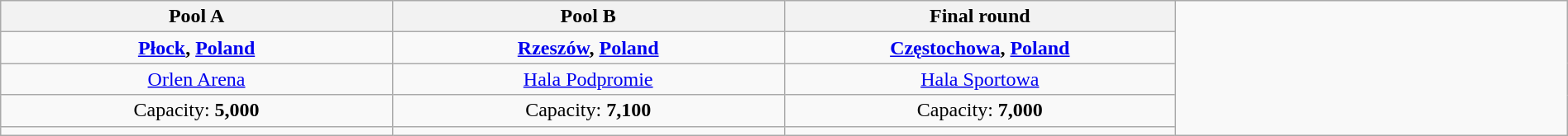<table class="wikitable" style="text-align:center" width=100%>
<tr>
<th width=25%>Pool A</th>
<th width=25%>Pool B</th>
<th width=25%>Final round</th>
<td rowspan=5></td>
</tr>
<tr>
<td> <strong><a href='#'>Płock</a>, <a href='#'>Poland</a></strong></td>
<td> <strong><a href='#'>Rzeszów</a>, <a href='#'>Poland</a></strong></td>
<td> <strong><a href='#'>Częstochowa</a>, <a href='#'>Poland</a></strong></td>
</tr>
<tr>
<td><a href='#'>Orlen Arena</a></td>
<td><a href='#'>Hala Podpromie</a></td>
<td><a href='#'>Hala Sportowa</a></td>
</tr>
<tr>
<td>Capacity: <strong>5,000</strong></td>
<td>Capacity: <strong>7,100</strong></td>
<td>Capacity: <strong>7,000</strong></td>
</tr>
<tr>
<td></td>
<td></td>
<td></td>
</tr>
</table>
